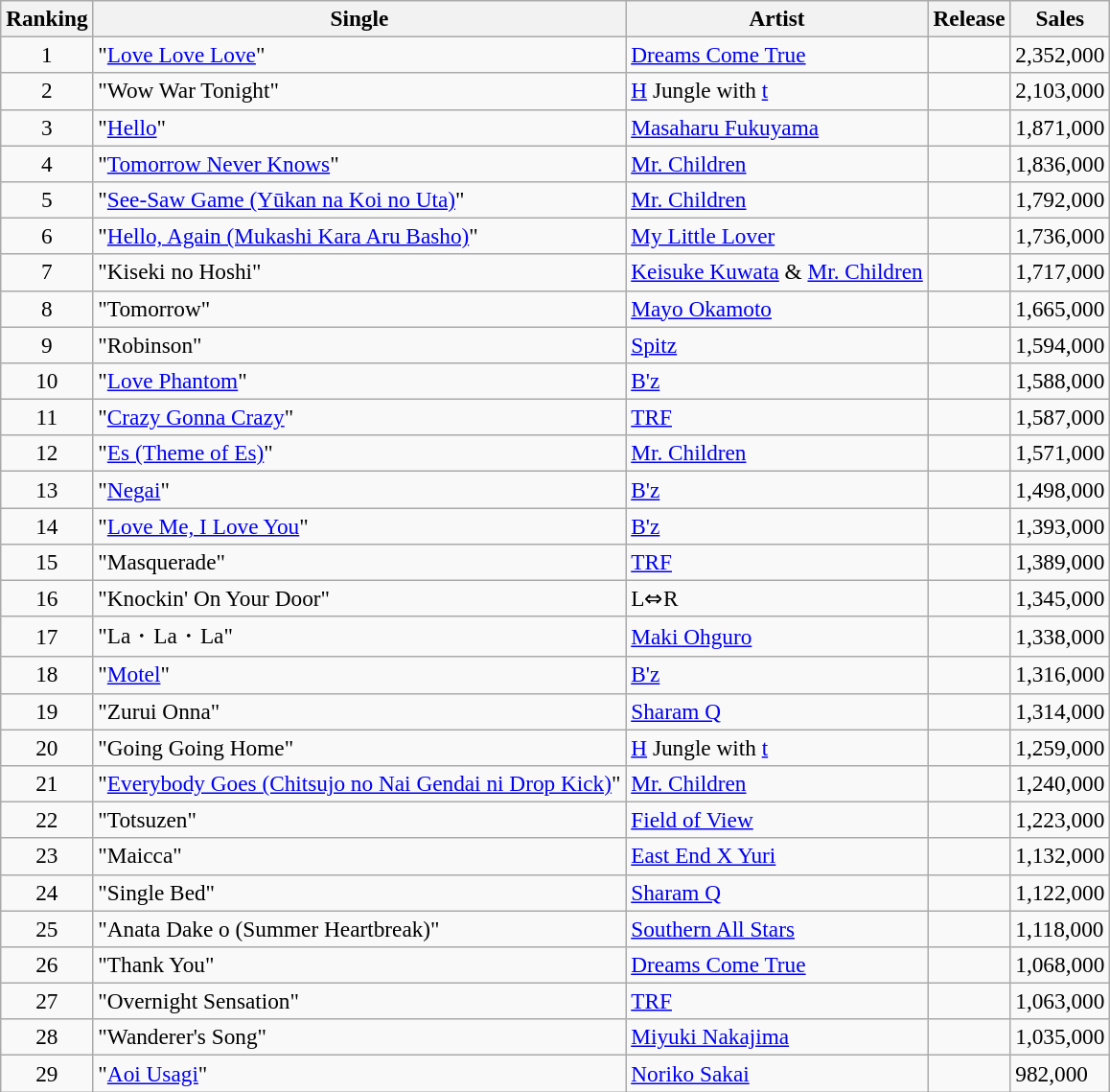<table class="wikitable sortable" style="font-size:97%;">
<tr>
<th>Ranking</th>
<th>Single</th>
<th>Artist</th>
<th>Release</th>
<th>Sales</th>
</tr>
<tr>
<td align="center">1</td>
<td>"<a href='#'>Love Love Love</a>"</td>
<td><a href='#'>Dreams Come True</a></td>
<td></td>
<td>2,352,000</td>
</tr>
<tr>
<td align="center">2</td>
<td>"Wow War Tonight"</td>
<td><a href='#'>H</a> Jungle with <a href='#'>t</a></td>
<td></td>
<td>2,103,000</td>
</tr>
<tr>
<td align="center">3</td>
<td>"<a href='#'>Hello</a>"</td>
<td><a href='#'>Masaharu Fukuyama</a></td>
<td></td>
<td>1,871,000</td>
</tr>
<tr>
<td align="center">4</td>
<td>"<a href='#'>Tomorrow Never Knows</a>"</td>
<td><a href='#'>Mr. Children</a></td>
<td></td>
<td>1,836,000</td>
</tr>
<tr>
<td align="center">5</td>
<td>"<a href='#'>See-Saw Game (Yūkan na Koi no Uta)</a>"</td>
<td><a href='#'>Mr. Children</a></td>
<td></td>
<td>1,792,000</td>
</tr>
<tr>
<td align="center">6</td>
<td>"<a href='#'>Hello, Again (Mukashi Kara Aru Basho)</a>"</td>
<td><a href='#'>My Little Lover</a></td>
<td></td>
<td>1,736,000</td>
</tr>
<tr>
<td align="center">7</td>
<td>"Kiseki no Hoshi"</td>
<td><a href='#'>Keisuke Kuwata</a> & <a href='#'>Mr. Children</a></td>
<td></td>
<td>1,717,000</td>
</tr>
<tr>
<td align="center">8</td>
<td>"Tomorrow"</td>
<td><a href='#'>Mayo Okamoto</a></td>
<td></td>
<td>1,665,000</td>
</tr>
<tr>
<td align="center">9</td>
<td>"Robinson"</td>
<td><a href='#'>Spitz</a></td>
<td></td>
<td>1,594,000</td>
</tr>
<tr>
<td align="center">10</td>
<td>"<a href='#'>Love Phantom</a>"</td>
<td><a href='#'>B'z</a></td>
<td></td>
<td>1,588,000</td>
</tr>
<tr>
<td align="center">11</td>
<td>"<a href='#'>Crazy Gonna Crazy</a>"</td>
<td><a href='#'>TRF</a></td>
<td></td>
<td>1,587,000</td>
</tr>
<tr>
<td align="center">12</td>
<td>"<a href='#'>Es (Theme of Es)</a>"</td>
<td><a href='#'>Mr. Children</a></td>
<td></td>
<td>1,571,000</td>
</tr>
<tr>
<td align="center">13</td>
<td>"<a href='#'>Negai</a>"</td>
<td><a href='#'>B'z</a></td>
<td></td>
<td>1,498,000</td>
</tr>
<tr>
<td align="center">14</td>
<td>"<a href='#'>Love Me, I Love You</a>"</td>
<td><a href='#'>B'z</a></td>
<td></td>
<td>1,393,000</td>
</tr>
<tr>
<td align="center">15</td>
<td>"Masquerade"</td>
<td><a href='#'>TRF</a></td>
<td></td>
<td>1,389,000</td>
</tr>
<tr>
<td align="center">16</td>
<td>"Knockin' On Your Door"</td>
<td>L⇔R</td>
<td></td>
<td>1,345,000</td>
</tr>
<tr>
<td align="center">17</td>
<td>"La・La・La"</td>
<td><a href='#'>Maki Ohguro</a></td>
<td></td>
<td>1,338,000</td>
</tr>
<tr>
<td align="center">18</td>
<td>"<a href='#'>Motel</a>"</td>
<td><a href='#'>B'z</a></td>
<td></td>
<td>1,316,000</td>
</tr>
<tr>
<td align="center">19</td>
<td>"Zurui Onna"</td>
<td><a href='#'>Sharam Q</a></td>
<td></td>
<td>1,314,000</td>
</tr>
<tr>
<td align="center">20</td>
<td>"Going Going Home"</td>
<td><a href='#'>H</a> Jungle with <a href='#'>t</a></td>
<td></td>
<td>1,259,000</td>
</tr>
<tr>
<td align="center">21</td>
<td>"<a href='#'>Everybody Goes (Chitsujo no Nai Gendai ni Drop Kick)</a>"</td>
<td><a href='#'>Mr. Children</a></td>
<td></td>
<td>1,240,000</td>
</tr>
<tr>
<td align="center">22</td>
<td>"Totsuzen"</td>
<td><a href='#'>Field of View</a></td>
<td></td>
<td>1,223,000</td>
</tr>
<tr>
<td align="center">23</td>
<td>"Maicca"</td>
<td><a href='#'>East End X Yuri</a></td>
<td></td>
<td>1,132,000</td>
</tr>
<tr>
<td align="center">24</td>
<td>"Single Bed"</td>
<td><a href='#'>Sharam Q</a></td>
<td></td>
<td>1,122,000</td>
</tr>
<tr>
<td align="center">25</td>
<td>"Anata Dake o (Summer Heartbreak)"</td>
<td><a href='#'>Southern All Stars</a></td>
<td></td>
<td>1,118,000</td>
</tr>
<tr>
<td align="center">26</td>
<td>"Thank You"</td>
<td><a href='#'>Dreams Come True</a></td>
<td></td>
<td>1,068,000</td>
</tr>
<tr>
<td align="center">27</td>
<td>"Overnight Sensation"</td>
<td><a href='#'>TRF</a></td>
<td></td>
<td>1,063,000</td>
</tr>
<tr>
<td align="center">28</td>
<td>"Wanderer's Song"</td>
<td><a href='#'>Miyuki Nakajima</a></td>
<td></td>
<td>1,035,000</td>
</tr>
<tr>
<td align="center">29</td>
<td>"<a href='#'>Aoi Usagi</a>"</td>
<td><a href='#'>Noriko Sakai</a></td>
<td></td>
<td>982,000</td>
</tr>
</table>
